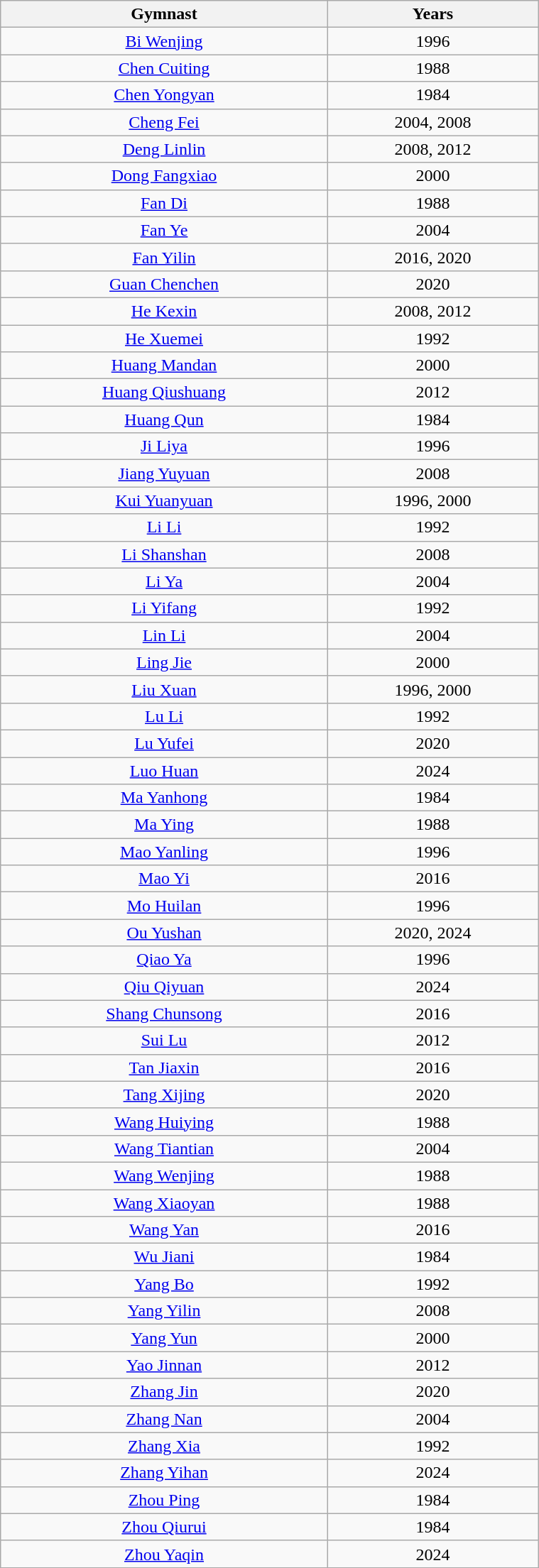<table class="wikitable sortable" width=40% style="text-align:center;">
<tr>
<th>Gymnast</th>
<th>Years</th>
</tr>
<tr>
<td><a href='#'>Bi Wenjing</a></td>
<td>1996</td>
</tr>
<tr>
<td><a href='#'>Chen Cuiting</a></td>
<td>1988</td>
</tr>
<tr>
<td><a href='#'>Chen Yongyan</a></td>
<td>1984</td>
</tr>
<tr>
<td><a href='#'>Cheng Fei</a></td>
<td>2004, 2008</td>
</tr>
<tr>
<td><a href='#'>Deng Linlin</a></td>
<td>2008, 2012</td>
</tr>
<tr>
<td><a href='#'>Dong Fangxiao</a></td>
<td>2000</td>
</tr>
<tr>
<td><a href='#'>Fan Di</a></td>
<td>1988</td>
</tr>
<tr>
<td><a href='#'>Fan Ye</a></td>
<td>2004</td>
</tr>
<tr>
<td><a href='#'>Fan Yilin</a></td>
<td>2016, 2020</td>
</tr>
<tr>
<td><a href='#'>Guan Chenchen</a></td>
<td>2020</td>
</tr>
<tr>
<td><a href='#'>He Kexin</a></td>
<td>2008, 2012</td>
</tr>
<tr>
<td><a href='#'>He Xuemei</a></td>
<td>1992</td>
</tr>
<tr>
<td><a href='#'>Huang Mandan</a></td>
<td>2000</td>
</tr>
<tr>
<td><a href='#'>Huang Qiushuang</a></td>
<td>2012</td>
</tr>
<tr>
<td><a href='#'>Huang Qun</a></td>
<td>1984</td>
</tr>
<tr>
<td><a href='#'>Ji Liya</a></td>
<td>1996</td>
</tr>
<tr>
<td><a href='#'>Jiang Yuyuan</a></td>
<td>2008</td>
</tr>
<tr>
<td><a href='#'>Kui Yuanyuan</a></td>
<td>1996, 2000</td>
</tr>
<tr>
<td><a href='#'>Li Li</a></td>
<td>1992</td>
</tr>
<tr>
<td><a href='#'>Li Shanshan</a></td>
<td>2008</td>
</tr>
<tr>
<td><a href='#'>Li Ya</a></td>
<td>2004</td>
</tr>
<tr>
<td><a href='#'>Li Yifang</a></td>
<td>1992</td>
</tr>
<tr>
<td><a href='#'>Lin Li</a></td>
<td>2004</td>
</tr>
<tr>
<td><a href='#'>Ling Jie</a></td>
<td>2000</td>
</tr>
<tr>
<td><a href='#'>Liu Xuan</a></td>
<td>1996, 2000</td>
</tr>
<tr>
<td><a href='#'>Lu Li</a></td>
<td>1992</td>
</tr>
<tr>
<td><a href='#'>Lu Yufei</a></td>
<td>2020</td>
</tr>
<tr>
<td><a href='#'>Luo Huan</a></td>
<td>2024</td>
</tr>
<tr>
<td><a href='#'>Ma Yanhong</a></td>
<td>1984</td>
</tr>
<tr>
<td><a href='#'>Ma Ying</a></td>
<td>1988</td>
</tr>
<tr>
<td><a href='#'>Mao Yanling</a></td>
<td>1996</td>
</tr>
<tr>
<td><a href='#'>Mao Yi</a></td>
<td>2016</td>
</tr>
<tr>
<td><a href='#'>Mo Huilan</a></td>
<td>1996</td>
</tr>
<tr>
<td><a href='#'>Ou Yushan</a></td>
<td>2020, 2024</td>
</tr>
<tr>
<td><a href='#'>Qiao Ya</a></td>
<td>1996</td>
</tr>
<tr>
<td><a href='#'>Qiu Qiyuan</a></td>
<td>2024</td>
</tr>
<tr>
<td><a href='#'>Shang Chunsong</a></td>
<td>2016</td>
</tr>
<tr>
<td><a href='#'>Sui Lu</a></td>
<td>2012</td>
</tr>
<tr>
<td><a href='#'>Tan Jiaxin</a></td>
<td>2016</td>
</tr>
<tr>
<td><a href='#'>Tang Xijing</a></td>
<td>2020</td>
</tr>
<tr>
<td><a href='#'>Wang Huiying</a></td>
<td>1988</td>
</tr>
<tr>
<td><a href='#'>Wang Tiantian</a></td>
<td>2004</td>
</tr>
<tr>
<td><a href='#'>Wang Wenjing</a></td>
<td>1988</td>
</tr>
<tr>
<td><a href='#'>Wang Xiaoyan</a></td>
<td>1988</td>
</tr>
<tr>
<td><a href='#'>Wang Yan</a></td>
<td>2016</td>
</tr>
<tr>
<td><a href='#'>Wu Jiani</a></td>
<td>1984</td>
</tr>
<tr>
<td><a href='#'>Yang Bo</a></td>
<td>1992</td>
</tr>
<tr>
<td><a href='#'>Yang Yilin</a></td>
<td>2008</td>
</tr>
<tr>
<td><a href='#'>Yang Yun</a></td>
<td>2000</td>
</tr>
<tr>
<td><a href='#'>Yao Jinnan</a></td>
<td>2012</td>
</tr>
<tr>
<td><a href='#'>Zhang Jin</a></td>
<td>2020</td>
</tr>
<tr>
<td><a href='#'>Zhang Nan</a></td>
<td>2004</td>
</tr>
<tr>
<td><a href='#'>Zhang Xia</a></td>
<td>1992</td>
</tr>
<tr>
<td><a href='#'>Zhang Yihan</a></td>
<td>2024</td>
</tr>
<tr>
<td><a href='#'>Zhou Ping</a></td>
<td>1984</td>
</tr>
<tr>
<td><a href='#'>Zhou Qiurui</a></td>
<td>1984</td>
</tr>
<tr>
<td><a href='#'>Zhou Yaqin</a></td>
<td>2024</td>
</tr>
</table>
